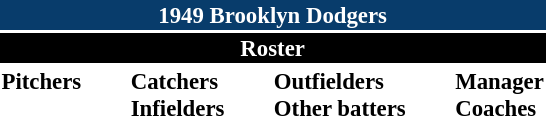<table class="toccolours" style="font-size: 95%;">
<tr>
<th colspan="10" style="background-color: #083c6b; color: white; text-align: center;">1949 Brooklyn Dodgers</th>
</tr>
<tr>
<td colspan="10" style="background-color: black; color: white; text-align: center;"><strong>Roster</strong></td>
</tr>
<tr>
<td valign="top"><strong>Pitchers</strong><br>











</td>
<td width="25px"></td>
<td valign="top"><strong>Catchers</strong><br>

<strong>Infielders</strong>






</td>
<td width="25px"></td>
<td valign="top"><strong>Outfielders</strong><br>









<strong>Other batters</strong>

</td>
<td width="25px"></td>
<td valign="top"><strong>Manager</strong><br>
<strong>Coaches</strong>


</td>
</tr>
</table>
